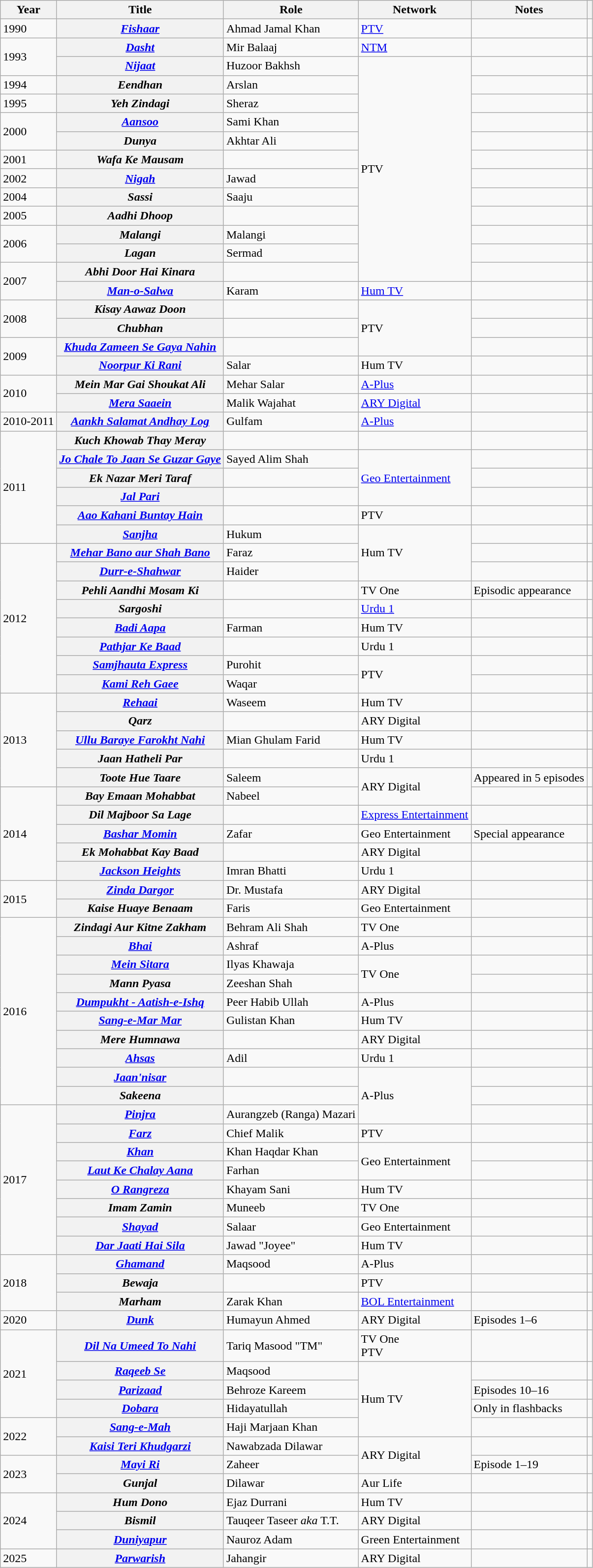<table class="wikitable sortable plainrowheaders">
<tr style="text-align:center;">
<th scope="col">Year</th>
<th scope="col">Title</th>
<th scope="col">Role</th>
<th scope="col">Network</th>
<th class="unsortable" scope="col">Notes</th>
<th></th>
</tr>
<tr>
<td>1990</td>
<th scope="row"><em><a href='#'>Fishaar</a></em></th>
<td>Ahmad Jamal Khan</td>
<td><a href='#'>PTV</a></td>
<td></td>
<td></td>
</tr>
<tr>
<td rowspan="2">1993</td>
<th scope="row"><em><a href='#'>Dasht</a></em></th>
<td>Mir Balaaj</td>
<td><a href='#'>NTM</a></td>
<td></td>
<td></td>
</tr>
<tr>
<th scope="row"><em><a href='#'>Nijaat</a></em></th>
<td>Huzoor Bakhsh</td>
<td rowspan="12">PTV</td>
<td></td>
<td></td>
</tr>
<tr>
<td>1994</td>
<th scope="row"><em>Eendhan</em></th>
<td>Arslan</td>
<td></td>
<td></td>
</tr>
<tr>
<td>1995</td>
<th scope="row"><em>Yeh Zindagi</em></th>
<td>Sheraz</td>
<td></td>
<td></td>
</tr>
<tr>
<td rowspan="2">2000</td>
<th scope="row"><em><a href='#'>Aansoo</a></em></th>
<td>Sami Khan</td>
<td></td>
<td></td>
</tr>
<tr>
<th scope="row"><em>Dunya</em></th>
<td>Akhtar Ali</td>
<td></td>
<td></td>
</tr>
<tr>
<td>2001</td>
<th scope="row"><em>Wafa Ke Mausam</em></th>
<td></td>
<td></td>
<td></td>
</tr>
<tr>
<td>2002</td>
<th scope="row"><em><a href='#'>Nigah</a></em></th>
<td>Jawad</td>
<td></td>
<td></td>
</tr>
<tr>
<td>2004</td>
<th scope="row"><em>Sassi</em></th>
<td>Saaju</td>
<td></td>
<td></td>
</tr>
<tr>
<td>2005</td>
<th scope="row"><em>Aadhi Dhoop</em></th>
<td></td>
<td></td>
<td></td>
</tr>
<tr>
<td rowspan="2">2006</td>
<th scope="row"><em>Malangi</em></th>
<td>Malangi</td>
<td></td>
<td></td>
</tr>
<tr>
<th scope="row"><em>Lagan</em></th>
<td>Sermad</td>
<td></td>
<td></td>
</tr>
<tr>
<td rowspan="2">2007</td>
<th scope="row"><em>Abhi Door Hai Kinara</em></th>
<td></td>
<td></td>
<td></td>
</tr>
<tr>
<th scope="row"><em><a href='#'>Man-o-Salwa</a></em></th>
<td>Karam</td>
<td><a href='#'>Hum TV</a></td>
<td></td>
<td></td>
</tr>
<tr>
<td rowspan="2">2008</td>
<th scope="row"><em>Kisay Aawaz Doon</em></th>
<td></td>
<td rowspan="3">PTV</td>
<td></td>
<td></td>
</tr>
<tr>
<th scope="row"><em>Chubhan</em></th>
<td></td>
<td></td>
<td></td>
</tr>
<tr>
<td rowspan="2">2009</td>
<th scope="row"><em><a href='#'>Khuda Zameen Se Gaya Nahin</a></em></th>
<td></td>
<td></td>
<td></td>
</tr>
<tr>
<th scope="row"><em><a href='#'>Noorpur Ki Rani</a></em></th>
<td>Salar</td>
<td>Hum TV</td>
<td></td>
<td></td>
</tr>
<tr>
<td rowspan="2">2010</td>
<th scope="row"><em>Mein Mar Gai Shoukat Ali</em></th>
<td>Mehar Salar</td>
<td><a href='#'>A-Plus</a></td>
<td></td>
<td></td>
</tr>
<tr>
<th scope="row"><em><a href='#'>Mera Saaein</a></em></th>
<td>Malik Wajahat</td>
<td><a href='#'>ARY Digital</a></td>
<td></td>
<td></td>
</tr>
<tr>
<td>2010-2011</td>
<th scope="row"><em><a href='#'>Aankh Salamat Andhay Log</a></em></th>
<td>Gulfam</td>
<td><a href='#'>A-Plus</a></td>
<td></td>
</tr>
<tr>
<td rowspan="6">2011</td>
<th scope="row"><em>Kuch Khowab Thay Meray</em></th>
<td></td>
<td></td>
<td></td>
</tr>
<tr>
<th scope="row"><em><a href='#'>Jo Chale To Jaan Se Guzar Gaye</a></em></th>
<td>Sayed Alim Shah</td>
<td rowspan="3"><a href='#'>Geo Entertainment</a></td>
<td></td>
<td></td>
</tr>
<tr>
<th scope="row"><em>Ek Nazar Meri Taraf</em></th>
<td></td>
<td></td>
<td></td>
</tr>
<tr>
<th scope="row"><em><a href='#'>Jal Pari</a></em></th>
<td></td>
<td></td>
<td></td>
</tr>
<tr>
<th scope="row"><em><a href='#'>Aao Kahani Buntay Hain</a></em></th>
<td></td>
<td>PTV</td>
<td></td>
<td></td>
</tr>
<tr>
<th scope="row"><em><a href='#'>Sanjha</a></em></th>
<td>Hukum</td>
<td rowspan="3">Hum TV</td>
<td></td>
<td></td>
</tr>
<tr>
<td rowspan="8">2012</td>
<th scope="row"><em><a href='#'>Mehar Bano aur Shah Bano</a></em></th>
<td>Faraz</td>
<td></td>
<td></td>
</tr>
<tr>
<th scope="row"><em><a href='#'>Durr-e-Shahwar</a></em></th>
<td>Haider</td>
<td></td>
<td></td>
</tr>
<tr>
<th scope="row"><em>Pehli Aandhi Mosam Ki</em></th>
<td></td>
<td>TV One</td>
<td>Episodic appearance</td>
<td></td>
</tr>
<tr>
<th scope="row"><em>Sargoshi</em></th>
<td></td>
<td><a href='#'>Urdu 1</a></td>
<td></td>
<td></td>
</tr>
<tr>
<th scope="row"><em><a href='#'>Badi Aapa</a></em></th>
<td>Farman</td>
<td>Hum TV</td>
<td></td>
<td></td>
</tr>
<tr>
<th scope="row"><em><a href='#'>Pathjar Ke Baad</a></em></th>
<td></td>
<td>Urdu 1</td>
<td></td>
<td></td>
</tr>
<tr>
<th scope="row"><em><a href='#'>Samjhauta Express</a></em></th>
<td>Purohit</td>
<td rowspan="2">PTV</td>
<td></td>
<td></td>
</tr>
<tr>
<th scope="row"><em><a href='#'>Kami Reh Gaee</a></em></th>
<td>Waqar</td>
<td></td>
<td></td>
</tr>
<tr>
<td rowspan="5">2013</td>
<th scope="row"><em><a href='#'>Rehaai</a></em></th>
<td>Waseem</td>
<td>Hum TV</td>
<td></td>
<td></td>
</tr>
<tr>
<th scope="row"><em>Qarz</em></th>
<td></td>
<td>ARY Digital</td>
<td></td>
<td></td>
</tr>
<tr>
<th scope="row"><em><a href='#'>Ullu Baraye Farokht Nahi</a></em></th>
<td>Mian Ghulam Farid</td>
<td>Hum TV</td>
<td></td>
<td></td>
</tr>
<tr>
<th scope="row"><em>Jaan Hatheli Par</em></th>
<td></td>
<td>Urdu 1</td>
<td></td>
<td></td>
</tr>
<tr>
<th scope="row"><em>Toote Hue Taare</em></th>
<td>Saleem</td>
<td rowspan="2">ARY Digital</td>
<td>Appeared in 5 episodes</td>
<td></td>
</tr>
<tr>
<td rowspan="5">2014</td>
<th scope="row"><em>Bay Emaan Mohabbat</em></th>
<td>Nabeel</td>
<td></td>
<td></td>
</tr>
<tr>
<th scope="row"><em>Dil Majboor Sa Lage</em></th>
<td></td>
<td><a href='#'>Express Entertainment</a></td>
<td></td>
<td></td>
</tr>
<tr>
<th scope="row"><em><a href='#'>Bashar Momin</a></em></th>
<td>Zafar</td>
<td>Geo Entertainment</td>
<td>Special appearance</td>
<td></td>
</tr>
<tr>
<th scope="row"><em>Ek Mohabbat Kay Baad</em></th>
<td></td>
<td>ARY Digital</td>
<td></td>
<td></td>
</tr>
<tr>
<th scope="row"><em><a href='#'>Jackson Heights</a></em></th>
<td>Imran Bhatti</td>
<td>Urdu 1</td>
<td></td>
<td></td>
</tr>
<tr>
<td rowspan=2>2015</td>
<th scope="row"><em><a href='#'>Zinda Dargor</a></em></th>
<td>Dr. Mustafa</td>
<td>ARY Digital</td>
<td></td>
<td></td>
</tr>
<tr>
<th scope="row"><em>Kaise Huaye Benaam</em></th>
<td>Faris</td>
<td>Geo Entertainment</td>
<td></td>
<td></td>
</tr>
<tr>
<td rowspan=10>2016</td>
<th scope="row"><em>Zindagi Aur Kitne Zakham</em></th>
<td>Behram Ali Shah</td>
<td>TV One</td>
<td></td>
<td></td>
</tr>
<tr>
<th scope="row"><em><a href='#'>Bhai</a></em></th>
<td>Ashraf</td>
<td>A-Plus</td>
<td></td>
<td></td>
</tr>
<tr>
<th scope="row"><em><a href='#'>Mein Sitara</a></em></th>
<td>Ilyas Khawaja</td>
<td rowspan="2">TV One</td>
<td></td>
<td></td>
</tr>
<tr>
<th scope="row"><em>Mann Pyasa</em></th>
<td>Zeeshan Shah</td>
<td></td>
<td></td>
</tr>
<tr>
<th scope="row"><em><a href='#'>Dumpukht - Aatish-e-Ishq</a></em></th>
<td>Peer Habib Ullah</td>
<td>A-Plus</td>
<td></td>
<td></td>
</tr>
<tr>
<th scope="row"><em><a href='#'>Sang-e-Mar Mar</a></em></th>
<td>Gulistan Khan</td>
<td>Hum TV</td>
<td></td>
<td></td>
</tr>
<tr>
<th scope="row"><em>Mere Humnawa</em></th>
<td></td>
<td>ARY Digital</td>
<td></td>
<td></td>
</tr>
<tr>
<th scope="row"><em><a href='#'>Ahsas</a></em></th>
<td>Adil</td>
<td>Urdu 1</td>
<td></td>
<td></td>
</tr>
<tr>
<th scope="row"><em><a href='#'>Jaan'nisar</a></em></th>
<td></td>
<td rowspan=3>A-Plus</td>
<td></td>
<td></td>
</tr>
<tr>
<th scope="row"><em>Sakeena</em></th>
<td></td>
<td></td>
<td></td>
</tr>
<tr>
<td rowspan="8">2017</td>
<th scope="row"><em><a href='#'>Pinjra</a></em></th>
<td>Aurangzeb (Ranga) Mazari</td>
<td></td>
<td></td>
</tr>
<tr>
<th scope="row"><em><a href='#'>Farz</a></em></th>
<td>Chief Malik</td>
<td>PTV</td>
<td></td>
<td></td>
</tr>
<tr>
<th scope="row"><em><a href='#'>Khan</a></em></th>
<td>Khan Haqdar Khan</td>
<td rowspan=2>Geo Entertainment</td>
<td></td>
<td></td>
</tr>
<tr>
<th scope="row"><em><a href='#'>Laut Ke Chalay Aana</a></em></th>
<td>Farhan</td>
<td></td>
<td></td>
</tr>
<tr>
<th scope="row"><em><a href='#'>O Rangreza</a></em></th>
<td>Khayam Sani</td>
<td>Hum TV</td>
<td></td>
<td></td>
</tr>
<tr>
<th scope="row"><em>Imam Zamin</em></th>
<td>Muneeb</td>
<td>TV One</td>
<td></td>
<td></td>
</tr>
<tr>
<th scope="row"><em><a href='#'>Shayad</a></em></th>
<td>Salaar</td>
<td>Geo Entertainment</td>
<td></td>
<td></td>
</tr>
<tr>
<th scope="row"><em><a href='#'>Dar Jaati Hai Sila</a></em></th>
<td>Jawad "Joyee"</td>
<td>Hum TV</td>
<td></td>
<td></td>
</tr>
<tr>
<td rowspan="3">2018</td>
<th scope="row"><em><a href='#'>Ghamand</a></em></th>
<td>Maqsood</td>
<td>A-Plus</td>
<td></td>
<td></td>
</tr>
<tr>
<th scope="row"><em>Bewaja</em></th>
<td></td>
<td>PTV</td>
<td></td>
<td></td>
</tr>
<tr>
<th scope="row"><em>Marham</em></th>
<td>Zarak Khan</td>
<td><a href='#'>BOL Entertainment</a></td>
<td></td>
<td></td>
</tr>
<tr>
<td>2020</td>
<th scope="row"><em><a href='#'>Dunk</a></em></th>
<td>Humayun Ahmed</td>
<td>ARY Digital</td>
<td>Episodes 1–6</td>
<td></td>
</tr>
<tr>
<td rowspan=4>2021</td>
<th scope="row"><em><a href='#'>Dil Na Umeed To Nahi</a></em></th>
<td>Tariq Masood "TM"</td>
<td>TV One<br>PTV</td>
<td></td>
<td></td>
</tr>
<tr>
<th scope="row"><em><a href='#'>Raqeeb Se</a></em></th>
<td>Maqsood</td>
<td rowspan="4">Hum TV</td>
<td></td>
<td></td>
</tr>
<tr>
<th scope="row"><em><a href='#'>Parizaad</a></em></th>
<td>Behroze Kareem</td>
<td>Episodes 10–16</td>
<td></td>
</tr>
<tr>
<th scope="row"><em><a href='#'>Dobara</a></em></th>
<td>Hidayatullah</td>
<td>Only in flashbacks</td>
<td></td>
</tr>
<tr>
<td rowspan="2">2022</td>
<th scope="row"><em><a href='#'>Sang-e-Mah</a></em></th>
<td>Haji Marjaan Khan</td>
<td></td>
<td></td>
</tr>
<tr>
<th scope="row"><em><a href='#'>Kaisi Teri Khudgarzi</a></em></th>
<td>Nawabzada Dilawar</td>
<td rowspan="2">ARY Digital</td>
<td></td>
<td></td>
</tr>
<tr>
<td rowspan="2">2023</td>
<th scope="row"><em><a href='#'>Mayi Ri</a></em></th>
<td>Zaheer</td>
<td>Episode 1–19</td>
<td></td>
</tr>
<tr>
<th scope="row"><em>Gunjal</em></th>
<td>Dilawar</td>
<td>Aur Life</td>
<td></td>
<td></td>
</tr>
<tr>
<td rowspan="3">2024</td>
<th scope="row"><em>Hum Dono</em></th>
<td>Ejaz Durrani</td>
<td>Hum TV</td>
<td></td>
<td></td>
</tr>
<tr>
<th scope="row"><em>Bismil</em></th>
<td>Tauqeer Taseer <em>aka</em> T.T.</td>
<td>ARY Digital</td>
<td></td>
<td></td>
</tr>
<tr>
<th scope="row"><em><a href='#'>Duniyapur</a></em></th>
<td>Nauroz Adam</td>
<td>Green Entertainment</td>
<td></td>
<td></td>
</tr>
<tr>
<td rowspan="1">2025</td>
<th scope="row"><em><a href='#'>Parwarish</a></em></th>
<td>Jahangir</td>
<td>ARY Digital</td>
<td></td>
<td></td>
</tr>
</table>
